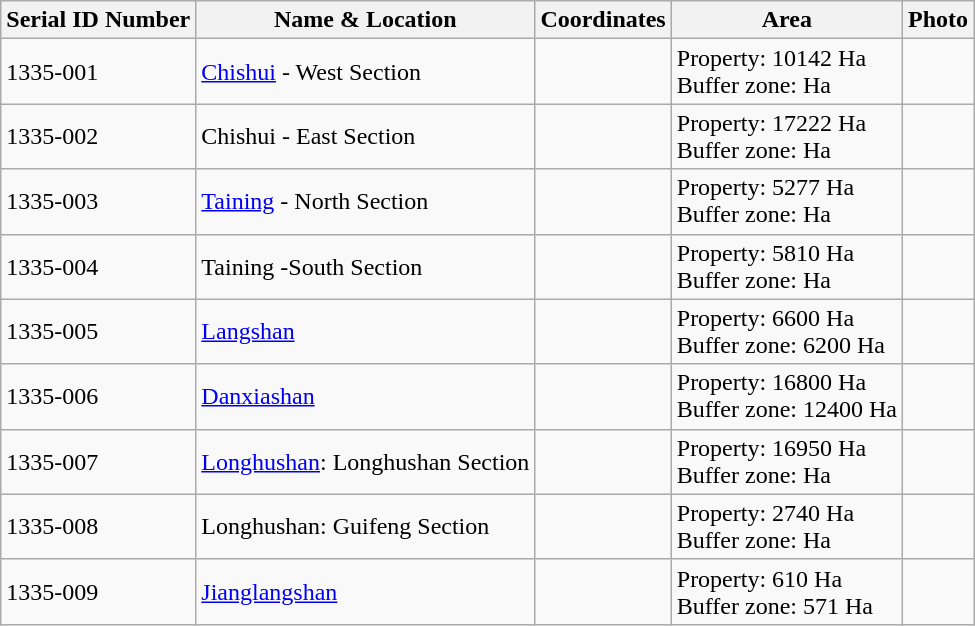<table class="wikitable">
<tr>
<th>Serial ID Number</th>
<th>Name & Location</th>
<th>Coordinates</th>
<th>Area</th>
<th>Photo</th>
</tr>
<tr>
<td>1335-001</td>
<td><a href='#'>Chishui</a> - West Section</td>
<td></td>
<td>Property: 10142 Ha<br>Buffer zone: Ha</td>
<td></td>
</tr>
<tr>
<td>1335-002</td>
<td>Chishui - East Section</td>
<td></td>
<td>Property: 17222 Ha<br>Buffer zone: Ha</td>
<td></td>
</tr>
<tr>
<td>1335-003</td>
<td><a href='#'>Taining</a> - North Section</td>
<td></td>
<td>Property: 5277 Ha<br>Buffer zone: Ha</td>
<td></td>
</tr>
<tr>
<td>1335-004</td>
<td>Taining -South Section</td>
<td></td>
<td>Property: 5810 Ha<br>Buffer zone: Ha</td>
<td></td>
</tr>
<tr>
<td>1335-005</td>
<td><a href='#'>Langshan</a></td>
<td></td>
<td>Property: 6600 Ha<br>Buffer zone: 6200 Ha</td>
<td></td>
</tr>
<tr>
<td>1335-006</td>
<td><a href='#'>Danxiashan</a></td>
<td></td>
<td>Property: 16800 Ha<br>Buffer zone: 12400 Ha</td>
<td></td>
</tr>
<tr>
<td>1335-007</td>
<td><a href='#'>Longhushan</a>: Longhushan Section</td>
<td></td>
<td>Property: 16950 Ha<br>Buffer zone: Ha</td>
<td></td>
</tr>
<tr>
<td>1335-008</td>
<td>Longhushan: Guifeng Section</td>
<td></td>
<td>Property: 2740 Ha<br>Buffer zone: Ha</td>
<td></td>
</tr>
<tr>
<td>1335-009</td>
<td><a href='#'>Jianglangshan</a></td>
<td></td>
<td>Property: 610 Ha<br>Buffer zone: 571 Ha</td>
<td></td>
</tr>
</table>
